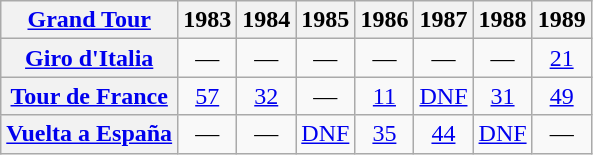<table class="wikitable plainrowheaders">
<tr>
<th scope="col"><a href='#'>Grand Tour</a></th>
<th scope="col">1983</th>
<th scope="col">1984</th>
<th scope="col">1985</th>
<th scope="col">1986</th>
<th scope="col">1987</th>
<th scope="col">1988</th>
<th scope="col">1989</th>
</tr>
<tr style="text-align:center;">
<th scope="row"> <a href='#'>Giro d'Italia</a></th>
<td>—</td>
<td>—</td>
<td>—</td>
<td>—</td>
<td>—</td>
<td>—</td>
<td><a href='#'>21</a></td>
</tr>
<tr style="text-align:center;">
<th scope="row"> <a href='#'>Tour de France</a></th>
<td><a href='#'>57</a></td>
<td><a href='#'>32</a></td>
<td>—</td>
<td><a href='#'>11</a></td>
<td><a href='#'>DNF</a></td>
<td><a href='#'>31</a></td>
<td><a href='#'>49</a></td>
</tr>
<tr style="text-align:center;">
<th scope="row"> <a href='#'>Vuelta a España</a></th>
<td>—</td>
<td>—</td>
<td><a href='#'>DNF</a></td>
<td><a href='#'>35</a></td>
<td><a href='#'>44</a></td>
<td><a href='#'>DNF</a></td>
<td>—</td>
</tr>
</table>
